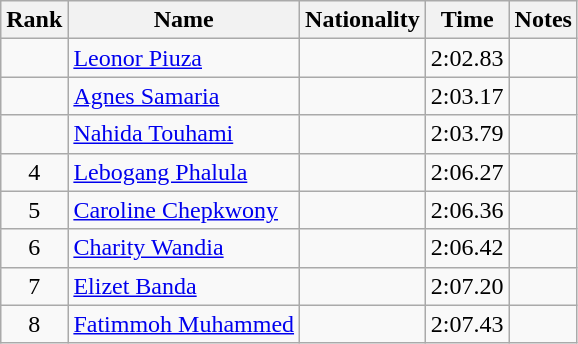<table class="wikitable sortable" style="text-align:center">
<tr>
<th>Rank</th>
<th>Name</th>
<th>Nationality</th>
<th>Time</th>
<th>Notes</th>
</tr>
<tr>
<td></td>
<td align=left><a href='#'>Leonor Piuza</a></td>
<td align=left></td>
<td>2:02.83</td>
<td></td>
</tr>
<tr>
<td></td>
<td align=left><a href='#'>Agnes Samaria</a></td>
<td align=left></td>
<td>2:03.17</td>
<td></td>
</tr>
<tr>
<td></td>
<td align=left><a href='#'>Nahida Touhami</a></td>
<td align=left></td>
<td>2:03.79</td>
<td></td>
</tr>
<tr>
<td>4</td>
<td align=left><a href='#'>Lebogang Phalula</a></td>
<td align=left></td>
<td>2:06.27</td>
<td></td>
</tr>
<tr>
<td>5</td>
<td align=left><a href='#'>Caroline Chepkwony</a></td>
<td align=left></td>
<td>2:06.36</td>
<td></td>
</tr>
<tr>
<td>6</td>
<td align=left><a href='#'>Charity Wandia</a></td>
<td align=left></td>
<td>2:06.42</td>
<td></td>
</tr>
<tr>
<td>7</td>
<td align=left><a href='#'>Elizet Banda</a></td>
<td align=left></td>
<td>2:07.20</td>
<td></td>
</tr>
<tr>
<td>8</td>
<td align=left><a href='#'>Fatimmoh Muhammed</a></td>
<td align=left></td>
<td>2:07.43</td>
<td></td>
</tr>
</table>
